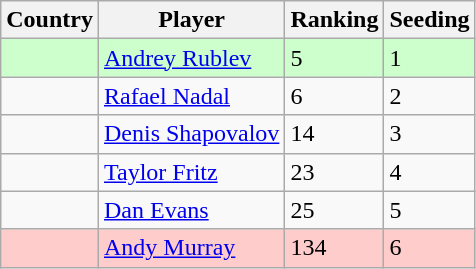<table class="wikitable" border="1">
<tr>
<th>Country</th>
<th>Player</th>
<th>Ranking</th>
<th>Seeding</th>
</tr>
<tr style="background:#cfc;">
<td></td>
<td><a href='#'>Andrey Rublev</a></td>
<td>5</td>
<td>1</td>
</tr>
<tr>
<td></td>
<td><a href='#'>Rafael Nadal</a></td>
<td>6</td>
<td>2</td>
</tr>
<tr>
<td></td>
<td><a href='#'>Denis Shapovalov</a></td>
<td>14</td>
<td>3</td>
</tr>
<tr>
<td></td>
<td><a href='#'>Taylor Fritz</a></td>
<td>23</td>
<td>4</td>
</tr>
<tr>
<td></td>
<td><a href='#'>Dan Evans</a></td>
<td>25</td>
<td>5</td>
</tr>
<tr style="background:#fcc;">
<td></td>
<td><a href='#'>Andy Murray</a></td>
<td>134</td>
<td>6</td>
</tr>
</table>
